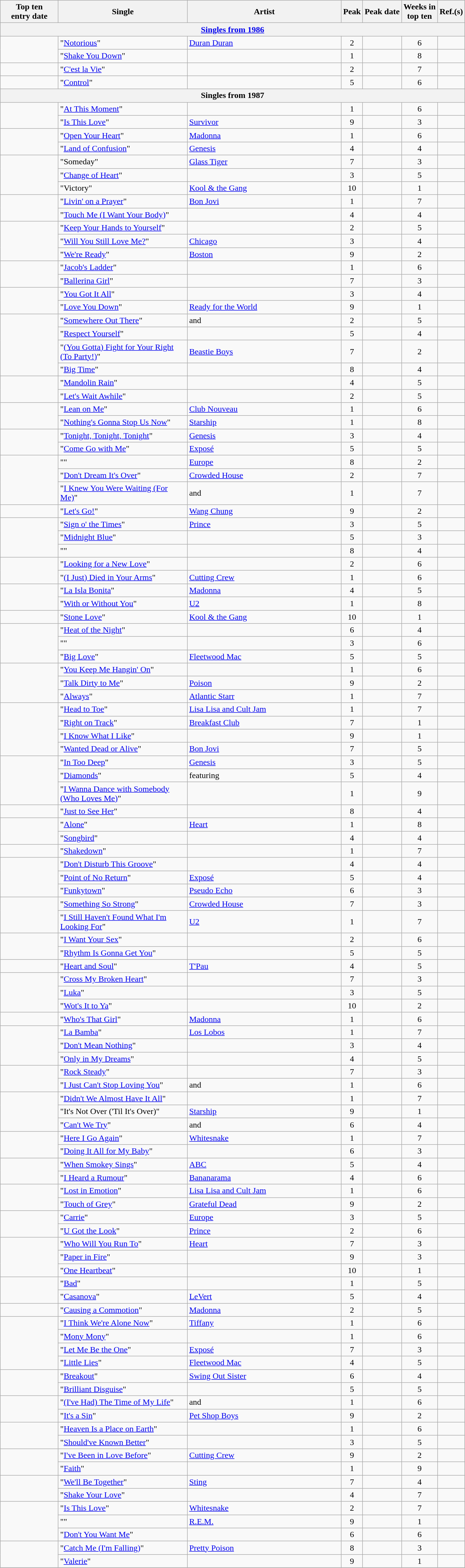<table class="plainrowheaders sortable wikitable">
<tr>
<th scope="col" style="width:6.5em;">Top ten<br>entry date</th>
<th scope="col" style="width:15em;">Single</th>
<th scope="col" style="width:18em;">Artist</th>
<th scope="col" data-sort-type="number">Peak</th>
<th scope="col">Peak date</th>
<th scope="col">Weeks in<br>top ten</th>
<th scope="col" class="unsortable">Ref.(s)</th>
</tr>
<tr>
<th colspan=7><a href='#'>Singles from 1986</a></th>
</tr>
<tr>
<td rowspan="2"></td>
<td>"<a href='#'>Notorious</a>"</td>
<td><a href='#'>Duran Duran</a></td>
<td align="center">2</td>
<td></td>
<td align="center">6</td>
<td></td>
</tr>
<tr>
<td>"<a href='#'>Shake You Down</a>"</td>
<td></td>
<td align="center">1</td>
<td></td>
<td align="center">8</td>
<td></td>
</tr>
<tr>
<td></td>
<td>"<a href='#'>C'est la Vie</a>"</td>
<td></td>
<td align="center">2</td>
<td></td>
<td align="center">7</td>
<td></td>
</tr>
<tr>
<td></td>
<td>"<a href='#'>Control</a>"</td>
<td></td>
<td align="center">5</td>
<td></td>
<td align="center">6</td>
<td></td>
</tr>
<tr>
<th colspan=7>Singles from 1987</th>
</tr>
<tr>
<td rowspan="2"></td>
<td>"<a href='#'>At This Moment</a>"</td>
<td></td>
<td align="center">1</td>
<td></td>
<td align="center">6</td>
<td></td>
</tr>
<tr>
<td>"<a href='#'>Is This Love</a>"</td>
<td><a href='#'>Survivor</a></td>
<td align="center">9</td>
<td></td>
<td align="center">3</td>
<td></td>
</tr>
<tr>
<td rowspan="2"></td>
<td>"<a href='#'>Open Your Heart</a>"</td>
<td><a href='#'>Madonna</a></td>
<td align="center">1</td>
<td></td>
<td align="center">6</td>
<td></td>
</tr>
<tr>
<td>"<a href='#'>Land of Confusion</a>"</td>
<td><a href='#'>Genesis</a></td>
<td align="center">4</td>
<td></td>
<td align="center">4</td>
<td></td>
</tr>
<tr>
<td rowspan="3"></td>
<td>"Someday"</td>
<td><a href='#'>Glass Tiger</a></td>
<td align="center">7</td>
<td></td>
<td align="center">3</td>
<td></td>
</tr>
<tr>
<td>"<a href='#'>Change of Heart</a>"</td>
<td></td>
<td align="center">3</td>
<td></td>
<td align="center">5</td>
<td></td>
</tr>
<tr>
<td>"Victory"</td>
<td><a href='#'>Kool & the Gang</a></td>
<td align="center">10</td>
<td></td>
<td align="center">1</td>
<td></td>
</tr>
<tr>
<td rowspan="2"></td>
<td>"<a href='#'>Livin' on a Prayer</a>"</td>
<td><a href='#'>Bon Jovi</a></td>
<td align="center">1</td>
<td></td>
<td align="center">7</td>
<td></td>
</tr>
<tr>
<td>"<a href='#'>Touch Me (I Want Your Body)</a>"</td>
<td></td>
<td align="center">4</td>
<td></td>
<td align="center">4</td>
<td></td>
</tr>
<tr>
<td rowspan="3"></td>
<td>"<a href='#'>Keep Your Hands to Yourself</a>"</td>
<td></td>
<td align="center">2</td>
<td></td>
<td align="center">5</td>
<td></td>
</tr>
<tr>
<td>"<a href='#'>Will You Still Love Me?</a>"</td>
<td><a href='#'>Chicago</a></td>
<td align="center">3</td>
<td></td>
<td align="center">4</td>
<td></td>
</tr>
<tr>
<td>"<a href='#'>We're Ready</a>"</td>
<td><a href='#'>Boston</a></td>
<td align="center">9</td>
<td></td>
<td align="center">2</td>
<td></td>
</tr>
<tr>
<td rowspan="2"></td>
<td>"<a href='#'>Jacob's Ladder</a>"</td>
<td></td>
<td align="center">1</td>
<td></td>
<td align="center">6</td>
<td></td>
</tr>
<tr>
<td>"<a href='#'>Ballerina Girl</a>"</td>
<td></td>
<td align="center">7</td>
<td></td>
<td align="center">3</td>
<td></td>
</tr>
<tr>
<td rowspan="2"></td>
<td>"<a href='#'>You Got It All</a>"</td>
<td></td>
<td align="center">3</td>
<td></td>
<td align="center">4</td>
<td></td>
</tr>
<tr>
<td>"<a href='#'>Love You Down</a>"</td>
<td><a href='#'>Ready for the World</a></td>
<td align="center">9</td>
<td></td>
<td align="center">1</td>
<td></td>
</tr>
<tr>
<td rowspan="4"></td>
<td>"<a href='#'>Somewhere Out There</a>"</td>
<td> and </td>
<td align="center">2</td>
<td></td>
<td align="center">5</td>
<td></td>
</tr>
<tr>
<td>"<a href='#'>Respect Yourself</a>"</td>
<td></td>
<td align="center">5</td>
<td></td>
<td align="center">4</td>
<td></td>
</tr>
<tr>
<td>"<a href='#'>(You Gotta) Fight for Your Right (To Party!)</a>"</td>
<td><a href='#'>Beastie Boys</a></td>
<td align="center">7</td>
<td></td>
<td align="center">2</td>
<td></td>
</tr>
<tr>
<td>"<a href='#'>Big Time</a>"</td>
<td></td>
<td align="center">8</td>
<td></td>
<td align="center">4</td>
<td></td>
</tr>
<tr>
<td rowspan="2"></td>
<td>"<a href='#'>Mandolin Rain</a>"</td>
<td></td>
<td align="center">4</td>
<td></td>
<td align="center">5</td>
<td></td>
</tr>
<tr>
<td>"<a href='#'>Let's Wait Awhile</a>"</td>
<td></td>
<td align="center">2</td>
<td></td>
<td align="center">5</td>
<td></td>
</tr>
<tr>
<td rowspan="2"></td>
<td>"<a href='#'>Lean on Me</a>"</td>
<td><a href='#'>Club Nouveau</a></td>
<td align="center">1</td>
<td></td>
<td align="center">6</td>
<td></td>
</tr>
<tr>
<td>"<a href='#'>Nothing's Gonna Stop Us Now</a>"</td>
<td><a href='#'>Starship</a></td>
<td align="center">1</td>
<td></td>
<td align="center">8</td>
<td></td>
</tr>
<tr>
<td rowspan="2"></td>
<td>"<a href='#'>Tonight, Tonight, Tonight</a>"</td>
<td><a href='#'>Genesis</a></td>
<td align="center">3</td>
<td></td>
<td align="center">4</td>
<td></td>
</tr>
<tr>
<td>"<a href='#'>Come Go with Me</a>"</td>
<td><a href='#'>Exposé</a></td>
<td align="center">5</td>
<td></td>
<td align="center">5</td>
<td></td>
</tr>
<tr>
<td rowspan="3"></td>
<td>""</td>
<td><a href='#'>Europe</a></td>
<td align="center">8</td>
<td></td>
<td align="center">2</td>
<td></td>
</tr>
<tr>
<td>"<a href='#'>Don't Dream It's Over</a>"</td>
<td><a href='#'>Crowded House</a></td>
<td align="center">2</td>
<td></td>
<td align="center">7</td>
<td></td>
</tr>
<tr>
<td>"<a href='#'>I Knew You Were Waiting (For Me)</a>"</td>
<td> and </td>
<td align="center">1</td>
<td></td>
<td align="center">7</td>
<td></td>
</tr>
<tr>
<td></td>
<td>"<a href='#'>Let's Go!</a>"</td>
<td><a href='#'>Wang Chung</a></td>
<td align="center">9</td>
<td></td>
<td align="center">2</td>
<td></td>
</tr>
<tr>
<td rowspan="3"></td>
<td>"<a href='#'>Sign o' the Times</a>"</td>
<td><a href='#'>Prince</a></td>
<td align="center">3</td>
<td></td>
<td align="center">5</td>
<td></td>
</tr>
<tr>
<td>"<a href='#'>Midnight Blue</a>"</td>
<td></td>
<td align="center">5</td>
<td></td>
<td align="center">3</td>
<td></td>
</tr>
<tr>
<td>""</td>
<td></td>
<td align="center">8</td>
<td></td>
<td align="center">4</td>
<td></td>
</tr>
<tr>
<td rowspan="2"></td>
<td>"<a href='#'>Looking for a New Love</a>"</td>
<td></td>
<td align="center">2</td>
<td></td>
<td align="center">6</td>
<td></td>
</tr>
<tr>
<td>"<a href='#'>(I Just) Died in Your Arms</a>"</td>
<td><a href='#'>Cutting Crew</a></td>
<td align="center">1</td>
<td></td>
<td align="center">6</td>
<td></td>
</tr>
<tr>
<td rowspan="2"></td>
<td>"<a href='#'>La Isla Bonita</a>"</td>
<td><a href='#'>Madonna</a></td>
<td align="center">4</td>
<td></td>
<td align="center">5</td>
<td></td>
</tr>
<tr>
<td>"<a href='#'>With or Without You</a>"</td>
<td><a href='#'>U2</a></td>
<td align="center">1</td>
<td></td>
<td align="center">8</td>
<td></td>
</tr>
<tr>
<td></td>
<td>"<a href='#'>Stone Love</a>"</td>
<td><a href='#'>Kool & the Gang</a></td>
<td align="center">10</td>
<td></td>
<td align="center">1</td>
<td></td>
</tr>
<tr>
<td rowspan="3"></td>
<td>"<a href='#'>Heat of the Night</a>"</td>
<td></td>
<td align="center">6</td>
<td></td>
<td align="center">4</td>
<td></td>
</tr>
<tr>
<td>""</td>
<td></td>
<td align="center">3</td>
<td></td>
<td align="center">6</td>
<td></td>
</tr>
<tr>
<td>"<a href='#'>Big Love</a>"</td>
<td><a href='#'>Fleetwood Mac</a></td>
<td align="center">5</td>
<td></td>
<td align="center">5</td>
<td></td>
</tr>
<tr>
<td rowspan="3"></td>
<td>"<a href='#'>You Keep Me Hangin' On</a>"</td>
<td></td>
<td align="center">1</td>
<td></td>
<td align="center">6</td>
<td></td>
</tr>
<tr>
<td>"<a href='#'>Talk Dirty to Me</a>"</td>
<td><a href='#'>Poison</a></td>
<td align="center">9</td>
<td></td>
<td align="center">2</td>
<td></td>
</tr>
<tr>
<td>"<a href='#'>Always</a>"</td>
<td><a href='#'>Atlantic Starr</a></td>
<td align="center">1</td>
<td></td>
<td align="center">7</td>
<td></td>
</tr>
<tr>
<td rowspan="4"></td>
<td>"<a href='#'>Head to Toe</a>"</td>
<td><a href='#'>Lisa Lisa and Cult Jam</a></td>
<td align="center">1</td>
<td></td>
<td align="center">7</td>
<td></td>
</tr>
<tr>
<td>"<a href='#'>Right on Track</a>"</td>
<td><a href='#'>Breakfast Club</a></td>
<td align="center">7</td>
<td></td>
<td align="center">1</td>
<td></td>
</tr>
<tr>
<td>"<a href='#'>I Know What I Like</a>"</td>
<td></td>
<td align="center">9</td>
<td></td>
<td align="center">1</td>
<td></td>
</tr>
<tr>
<td>"<a href='#'>Wanted Dead or Alive</a>"</td>
<td><a href='#'>Bon Jovi</a></td>
<td align="center">7</td>
<td></td>
<td align="center">5</td>
<td></td>
</tr>
<tr>
<td rowspan="3"></td>
<td>"<a href='#'>In Too Deep</a>"</td>
<td><a href='#'>Genesis</a></td>
<td align="center">3</td>
<td></td>
<td align="center">5</td>
<td></td>
</tr>
<tr>
<td>"<a href='#'>Diamonds</a>"</td>
<td> featuring </td>
<td align="center">5</td>
<td></td>
<td align="center">4</td>
<td></td>
</tr>
<tr>
<td>"<a href='#'>I Wanna Dance with Somebody (Who Loves Me)</a>"</td>
<td></td>
<td align="center">1</td>
<td></td>
<td align="center">9</td>
<td></td>
</tr>
<tr>
<td></td>
<td>"<a href='#'>Just to See Her</a>"</td>
<td></td>
<td align="center">8</td>
<td></td>
<td align="center">4</td>
<td></td>
</tr>
<tr>
<td rowspan="2"></td>
<td>"<a href='#'>Alone</a>"</td>
<td><a href='#'>Heart</a></td>
<td align="center">1</td>
<td></td>
<td align="center">8</td>
<td></td>
</tr>
<tr>
<td>"<a href='#'>Songbird</a>"</td>
<td></td>
<td align="center">4</td>
<td></td>
<td align="center">4</td>
<td></td>
</tr>
<tr>
<td></td>
<td>"<a href='#'>Shakedown</a>"</td>
<td></td>
<td align="center">1</td>
<td></td>
<td align="center">7</td>
<td></td>
</tr>
<tr>
<td rowspan="3"></td>
<td>"<a href='#'>Don't Disturb This Groove</a>"</td>
<td></td>
<td align="center">4</td>
<td></td>
<td align="center">4</td>
<td></td>
</tr>
<tr>
<td>"<a href='#'>Point of No Return</a>"</td>
<td><a href='#'>Exposé</a></td>
<td align="center">5</td>
<td></td>
<td align="center">4</td>
<td></td>
</tr>
<tr>
<td>"<a href='#'>Funkytown</a>"</td>
<td><a href='#'>Pseudo Echo</a></td>
<td align="center">6</td>
<td></td>
<td align="center">3</td>
<td></td>
</tr>
<tr>
<td rowspan="2"></td>
<td>"<a href='#'>Something So Strong</a>"</td>
<td><a href='#'>Crowded House</a></td>
<td align="center">7</td>
<td></td>
<td align="center">3</td>
<td></td>
</tr>
<tr>
<td>"<a href='#'>I Still Haven't Found What I'm Looking For</a>"</td>
<td><a href='#'>U2</a></td>
<td align="center">1</td>
<td></td>
<td align="center">7</td>
<td></td>
</tr>
<tr>
<td rowspan="2"></td>
<td>"<a href='#'>I Want Your Sex</a>"</td>
<td></td>
<td align="center">2</td>
<td></td>
<td align="center">6</td>
<td></td>
</tr>
<tr>
<td>"<a href='#'>Rhythm Is Gonna Get You</a>"</td>
<td></td>
<td align="center">5</td>
<td></td>
<td align="center">5</td>
<td></td>
</tr>
<tr>
<td></td>
<td>"<a href='#'>Heart and Soul</a>"</td>
<td><a href='#'>T'Pau</a></td>
<td align="center">4</td>
<td></td>
<td align="center">5</td>
<td></td>
</tr>
<tr>
<td rowspan="3"></td>
<td>"<a href='#'>Cross My Broken Heart</a>"</td>
<td></td>
<td align="center">7</td>
<td></td>
<td align="center">3</td>
<td></td>
</tr>
<tr>
<td>"<a href='#'>Luka</a>"</td>
<td></td>
<td align="center">3</td>
<td></td>
<td align="center">5</td>
<td></td>
</tr>
<tr>
<td>"<a href='#'>Wot's It to Ya</a>"</td>
<td></td>
<td align="center">10</td>
<td></td>
<td align="center">2</td>
<td></td>
</tr>
<tr>
<td></td>
<td>"<a href='#'>Who's That Girl</a>"</td>
<td><a href='#'>Madonna</a></td>
<td align="center">1</td>
<td></td>
<td align="center">6</td>
<td></td>
</tr>
<tr>
<td rowspan="3"></td>
<td>"<a href='#'>La Bamba</a>"</td>
<td><a href='#'>Los Lobos</a></td>
<td align="center">1</td>
<td></td>
<td align="center">7</td>
<td></td>
</tr>
<tr>
<td>"<a href='#'>Don't Mean Nothing</a>"</td>
<td></td>
<td align="center">3</td>
<td></td>
<td align="center">4</td>
<td></td>
</tr>
<tr>
<td>"<a href='#'>Only in My Dreams</a>"</td>
<td></td>
<td align="center">4</td>
<td></td>
<td align="center">5</td>
<td></td>
</tr>
<tr>
<td rowspan="2"></td>
<td>"<a href='#'>Rock Steady</a>"</td>
<td></td>
<td align="center">7</td>
<td></td>
<td align="center">3</td>
<td></td>
</tr>
<tr>
<td>"<a href='#'>I Just Can't Stop Loving You</a>"</td>
<td> and </td>
<td align="center">1</td>
<td></td>
<td align="center">6</td>
<td></td>
</tr>
<tr>
<td rowspan="3"></td>
<td>"<a href='#'>Didn't We Almost Have It All</a>"</td>
<td></td>
<td align="center">1</td>
<td></td>
<td align="center">7</td>
<td></td>
</tr>
<tr>
<td>"It's Not Over ('Til It's Over)"</td>
<td><a href='#'>Starship</a></td>
<td align="center">9</td>
<td></td>
<td align="center">1</td>
<td></td>
</tr>
<tr>
<td>"<a href='#'>Can't We Try</a>"</td>
<td> and </td>
<td align="center">6</td>
<td></td>
<td align="center">4</td>
<td></td>
</tr>
<tr>
<td rowspan="2"></td>
<td>"<a href='#'>Here I Go Again</a>"</td>
<td><a href='#'>Whitesnake</a></td>
<td align="center">1</td>
<td></td>
<td align="center">7</td>
<td></td>
</tr>
<tr>
<td>"<a href='#'>Doing It All for My Baby</a>"</td>
<td></td>
<td align="center">6</td>
<td></td>
<td align="center">3</td>
<td></td>
</tr>
<tr>
<td rowspan="2"></td>
<td>"<a href='#'>When Smokey Sings</a>"</td>
<td><a href='#'>ABC</a></td>
<td align="center">5</td>
<td></td>
<td align="center">4</td>
<td></td>
</tr>
<tr>
<td>"<a href='#'>I Heard a Rumour</a>"</td>
<td><a href='#'>Bananarama</a></td>
<td align="center">4</td>
<td></td>
<td align="center">6</td>
<td></td>
</tr>
<tr>
<td rowspan="2"></td>
<td>"<a href='#'>Lost in Emotion</a>"</td>
<td><a href='#'>Lisa Lisa and Cult Jam</a></td>
<td align="center">1</td>
<td></td>
<td align="center">6</td>
<td></td>
</tr>
<tr>
<td>"<a href='#'>Touch of Grey</a>"</td>
<td><a href='#'>Grateful Dead</a></td>
<td align="center">9</td>
<td></td>
<td align="center">2</td>
<td></td>
</tr>
<tr>
<td rowspan="2"></td>
<td>"<a href='#'>Carrie</a>"</td>
<td><a href='#'>Europe</a></td>
<td align="center">3</td>
<td></td>
<td align="center">5</td>
<td></td>
</tr>
<tr>
<td>"<a href='#'>U Got the Look</a>"</td>
<td><a href='#'>Prince</a></td>
<td align="center">2</td>
<td></td>
<td align="center">6</td>
<td></td>
</tr>
<tr>
<td rowspan="3"></td>
<td>"<a href='#'>Who Will You Run To</a>"</td>
<td><a href='#'>Heart</a></td>
<td align="center">7</td>
<td></td>
<td align="center">3</td>
<td></td>
</tr>
<tr>
<td>"<a href='#'>Paper in Fire</a>"</td>
<td></td>
<td align="center">9</td>
<td></td>
<td align="center">3</td>
<td></td>
</tr>
<tr>
<td>"<a href='#'>One Heartbeat</a>"</td>
<td></td>
<td align="center">10</td>
<td></td>
<td align="center">1</td>
<td></td>
</tr>
<tr>
<td rowspan="2"></td>
<td>"<a href='#'>Bad</a>"</td>
<td></td>
<td align="center">1</td>
<td></td>
<td align="center">5</td>
<td></td>
</tr>
<tr>
<td>"<a href='#'>Casanova</a>"</td>
<td><a href='#'>LeVert</a></td>
<td align="center">5</td>
<td></td>
<td align="center">4</td>
<td></td>
</tr>
<tr>
<td></td>
<td>"<a href='#'>Causing a Commotion</a>"</td>
<td><a href='#'>Madonna</a></td>
<td align="center">2</td>
<td></td>
<td align="center">5</td>
<td></td>
</tr>
<tr>
<td rowspan="4"></td>
<td>"<a href='#'>I Think We're Alone Now</a>"</td>
<td><a href='#'>Tiffany</a></td>
<td align="center">1</td>
<td></td>
<td align="center">6</td>
<td></td>
</tr>
<tr>
<td>"<a href='#'>Mony Mony</a>"</td>
<td></td>
<td align="center">1</td>
<td></td>
<td align="center">6</td>
<td></td>
</tr>
<tr>
<td>"<a href='#'>Let Me Be the One</a>"</td>
<td><a href='#'>Exposé</a></td>
<td align="center">7</td>
<td></td>
<td align="center">3</td>
<td></td>
</tr>
<tr>
<td>"<a href='#'>Little Lies</a>"</td>
<td><a href='#'>Fleetwood Mac</a></td>
<td align="center">4</td>
<td></td>
<td align="center">5</td>
<td></td>
</tr>
<tr>
<td rowspan="2"></td>
<td>"<a href='#'>Breakout</a>"</td>
<td><a href='#'>Swing Out Sister</a></td>
<td align="center">6</td>
<td></td>
<td align="center">4</td>
<td></td>
</tr>
<tr>
<td>"<a href='#'>Brilliant Disguise</a>"</td>
<td></td>
<td align="center">5</td>
<td></td>
<td align="center">5</td>
<td></td>
</tr>
<tr>
<td rowspan="2"></td>
<td>"<a href='#'>(I've Had) The Time of My Life</a>"</td>
<td> and </td>
<td align="center">1</td>
<td></td>
<td align="center">6</td>
<td></td>
</tr>
<tr>
<td>"<a href='#'>It's a Sin</a>"</td>
<td><a href='#'>Pet Shop Boys</a></td>
<td align="center">9</td>
<td></td>
<td align="center">2</td>
<td></td>
</tr>
<tr>
<td rowspan="2"></td>
<td>"<a href='#'>Heaven Is a Place on Earth</a>"</td>
<td></td>
<td align="center">1</td>
<td></td>
<td align="center">6</td>
<td></td>
</tr>
<tr>
<td>"<a href='#'>Should've Known Better</a>"</td>
<td></td>
<td align="center">3</td>
<td></td>
<td align="center">5</td>
<td></td>
</tr>
<tr>
<td rowspan="2"></td>
<td>"<a href='#'>I've Been in Love Before</a>"</td>
<td><a href='#'>Cutting Crew</a></td>
<td align="center">9</td>
<td></td>
<td align="center">2</td>
<td></td>
</tr>
<tr>
<td>"<a href='#'>Faith</a>"</td>
<td></td>
<td align="center">1</td>
<td></td>
<td align="center">9</td>
<td></td>
</tr>
<tr>
<td rowspan="2"></td>
<td>"<a href='#'>We'll Be Together</a>"</td>
<td><a href='#'>Sting</a></td>
<td align="center">7</td>
<td></td>
<td align="center">4</td>
<td></td>
</tr>
<tr>
<td>"<a href='#'>Shake Your Love</a>"</td>
<td></td>
<td align="center">4</td>
<td></td>
<td align="center">7</td>
<td></td>
</tr>
<tr>
<td rowspan="3"></td>
<td>"<a href='#'>Is This Love</a>"</td>
<td><a href='#'>Whitesnake</a></td>
<td align="center">2</td>
<td></td>
<td align="center">7</td>
<td></td>
</tr>
<tr>
<td>""</td>
<td><a href='#'>R.E.M.</a></td>
<td align="center">9</td>
<td></td>
<td align="center">1</td>
<td></td>
</tr>
<tr>
<td>"<a href='#'>Don't You Want Me</a>"</td>
<td></td>
<td align="center">6</td>
<td></td>
<td align="center">6</td>
<td></td>
</tr>
<tr>
<td rowspan="2"></td>
<td>"<a href='#'>Catch Me (I'm Falling)</a>"</td>
<td><a href='#'>Pretty Poison</a></td>
<td align="center">8</td>
<td></td>
<td align="center">3</td>
<td></td>
</tr>
<tr>
<td>"<a href='#'>Valerie</a>"</td>
<td></td>
<td align="center">9</td>
<td></td>
<td align="center">1</td>
<td></td>
</tr>
<tr>
</tr>
</table>
